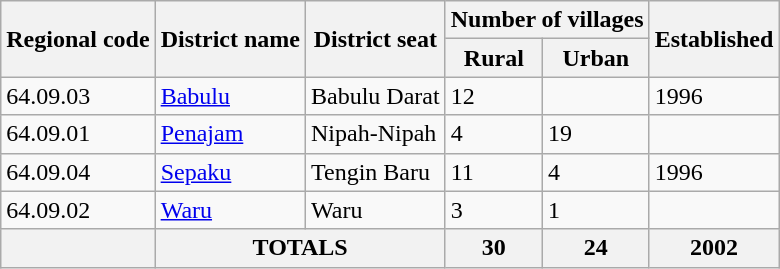<table class="wikitable sortable">
<tr>
<th rowspan="2">Regional code</th>
<th rowspan="2">District name</th>
<th rowspan="2">District seat</th>
<th colspan="2">Number of villages</th>
<th rowspan="2">Established</th>
</tr>
<tr>
<th>Rural</th>
<th>Urban</th>
</tr>
<tr>
<td>64.09.03</td>
<td><a href='#'>Babulu</a></td>
<td>Babulu Darat</td>
<td>12</td>
<td></td>
<td>1996</td>
</tr>
<tr>
<td>64.09.01</td>
<td><a href='#'>Penajam</a></td>
<td>Nipah-Nipah</td>
<td>4</td>
<td>19</td>
<td></td>
</tr>
<tr>
<td>64.09.04</td>
<td><a href='#'>Sepaku</a></td>
<td>Tengin Baru</td>
<td>11</td>
<td>4</td>
<td>1996</td>
</tr>
<tr>
<td>64.09.02</td>
<td><a href='#'>Waru</a></td>
<td>Waru</td>
<td>3</td>
<td>1</td>
<td></td>
</tr>
<tr>
<th></th>
<th colspan="2">TOTALS</th>
<th>30</th>
<th>24</th>
<th>2002</th>
</tr>
</table>
